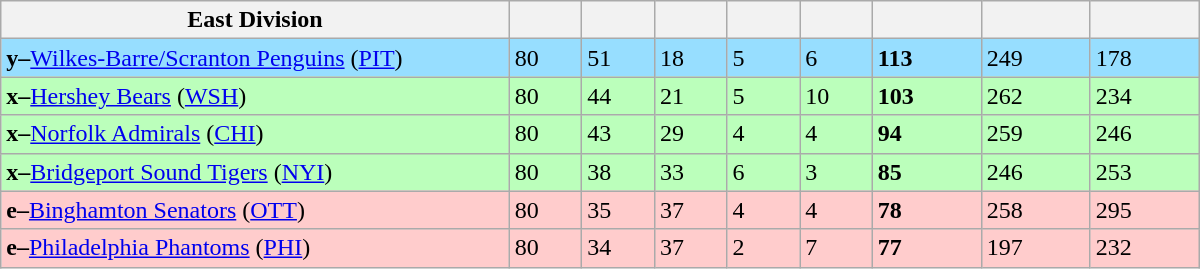<table class="wikitable" style="width:50em">
<tr>
<th width="35%">East Division</th>
<th width="5%"></th>
<th width="5%"></th>
<th width="5%"></th>
<th width="5%"></th>
<th width="5%"></th>
<th width="7.5%"></th>
<th width="7.5%"></th>
<th width="7.5%"></th>
</tr>
<tr bgcolor="#97DEFF">
<td><strong>y–</strong><a href='#'>Wilkes-Barre/Scranton Penguins</a> (<a href='#'>PIT</a>)</td>
<td>80</td>
<td>51</td>
<td>18</td>
<td>5</td>
<td>6</td>
<td><strong>113</strong></td>
<td>249</td>
<td>178</td>
</tr>
<tr bgcolor="#bbffbb">
<td><strong>x–</strong><a href='#'>Hershey Bears</a> (<a href='#'>WSH</a>)</td>
<td>80</td>
<td>44</td>
<td>21</td>
<td>5</td>
<td>10</td>
<td><strong>103</strong></td>
<td>262</td>
<td>234</td>
</tr>
<tr bgcolor="#bbffbb">
<td><strong>x–</strong><a href='#'>Norfolk Admirals</a> (<a href='#'>CHI</a>)</td>
<td>80</td>
<td>43</td>
<td>29</td>
<td>4</td>
<td>4</td>
<td><strong>94</strong></td>
<td>259</td>
<td>246</td>
</tr>
<tr bgcolor="#bbffbb">
<td><strong>x–</strong><a href='#'>Bridgeport Sound Tigers</a> (<a href='#'>NYI</a>)</td>
<td>80</td>
<td>38</td>
<td>33</td>
<td>6</td>
<td>3</td>
<td><strong>85</strong></td>
<td>246</td>
<td>253</td>
</tr>
<tr bgcolor=#ffcccc>
<td><strong>e–</strong><a href='#'>Binghamton Senators</a> (<a href='#'>OTT</a>)</td>
<td>80</td>
<td>35</td>
<td>37</td>
<td>4</td>
<td>4</td>
<td><strong>78</strong></td>
<td>258</td>
<td>295</td>
</tr>
<tr bgcolor=#ffcccc>
<td><strong>e–</strong><a href='#'>Philadelphia Phantoms</a> (<a href='#'>PHI</a>)</td>
<td>80</td>
<td>34</td>
<td>37</td>
<td>2</td>
<td>7</td>
<td><strong>77</strong></td>
<td>197</td>
<td>232</td>
</tr>
</table>
